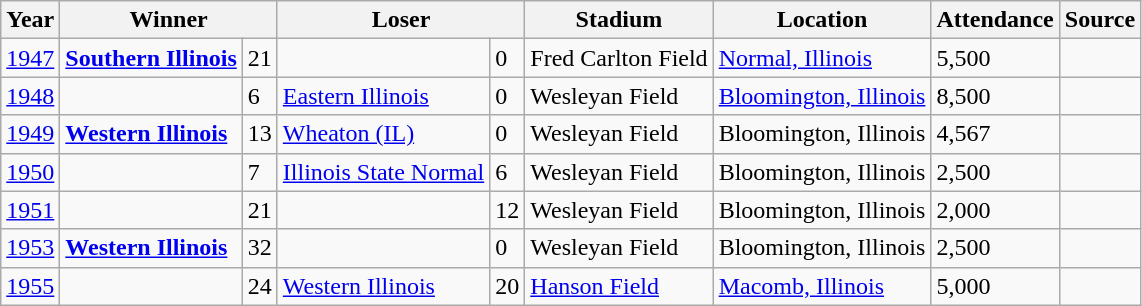<table class="wikitable">
<tr>
<th>Year</th>
<th colspan="2">Winner</th>
<th colspan="2">Loser</th>
<th>Stadium</th>
<th>Location</th>
<th>Attendance</th>
<th>Source</th>
</tr>
<tr>
<td><a href='#'>1947</a></td>
<td><strong><a href='#'>Southern Illinois</a></strong></td>
<td>21</td>
<td></td>
<td>0</td>
<td>Fred Carlton Field</td>
<td><a href='#'>Normal, Illinois</a></td>
<td>5,500</td>
<td></td>
</tr>
<tr>
<td><a href='#'>1948</a></td>
<td><strong></strong></td>
<td>6</td>
<td><a href='#'>Eastern Illinois</a></td>
<td>0</td>
<td>Wesleyan Field</td>
<td><a href='#'>Bloomington, Illinois</a></td>
<td>8,500</td>
<td></td>
</tr>
<tr>
<td><a href='#'>1949</a></td>
<td><strong><a href='#'>Western Illinois</a></strong></td>
<td>13</td>
<td><a href='#'>Wheaton (IL)</a></td>
<td>0</td>
<td>Wesleyan Field</td>
<td>Bloomington, Illinois</td>
<td>4,567</td>
<td></td>
</tr>
<tr>
<td><a href='#'>1950</a></td>
<td><strong></strong></td>
<td>7</td>
<td><a href='#'>Illinois State Normal</a></td>
<td>6</td>
<td>Wesleyan Field</td>
<td>Bloomington, Illinois</td>
<td>2,500</td>
<td></td>
</tr>
<tr>
<td><a href='#'>1951</a></td>
<td><strong></strong></td>
<td>21</td>
<td></td>
<td>12</td>
<td>Wesleyan Field</td>
<td>Bloomington, Illinois</td>
<td>2,000</td>
<td></td>
</tr>
<tr>
<td><a href='#'>1953</a></td>
<td><strong><a href='#'>Western Illinois</a></strong></td>
<td>32</td>
<td></td>
<td>0</td>
<td>Wesleyan Field</td>
<td>Bloomington, Illinois</td>
<td>2,500</td>
<td></td>
</tr>
<tr>
<td><a href='#'>1955</a></td>
<td><strong></strong></td>
<td>24</td>
<td><a href='#'>Western Illinois</a></td>
<td>20</td>
<td><a href='#'>Hanson Field</a></td>
<td><a href='#'>Macomb, Illinois</a></td>
<td>5,000</td>
<td></td>
</tr>
</table>
